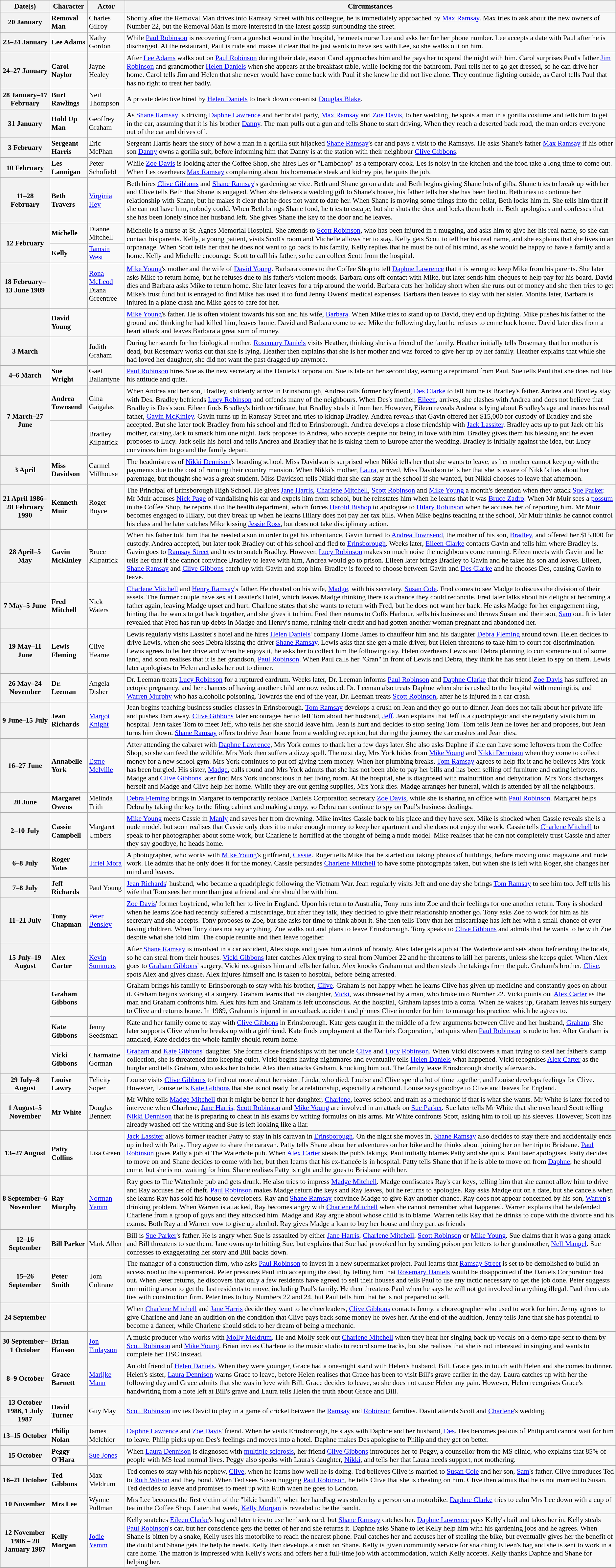<table class="wikitable plainrowheaders" style="font-size:90%">
<tr>
<th scope="col">Date(s)</th>
<th scope="col">Character</th>
<th scope="col">Actor</th>
<th scope="col">Circumstances</th>
</tr>
<tr>
<th scope="row">20 January</th>
<td><strong>Removal Man</strong></td>
<td>Charles Gilroy</td>
<td>Shortly after the Removal Man drives into Ramsay Street with his colleague, he is immediately approached by <a href='#'>Max Ramsay</a>. Max tries to ask about the new owners of Number 22, but the Removal Man is more interested in the latest gossip surrounding the street.</td>
</tr>
<tr>
<th scope="row">23–24 January</th>
<td><strong>Lee Adams</strong></td>
<td>Kathy Gordon</td>
<td>While <a href='#'>Paul Robinson</a> is recovering from a gunshot wound in the hospital, he meets nurse Lee and asks her for her phone number. Lee accepts a date with Paul after he is discharged. At the restaurant, Paul is rude and makes it clear that he just wants to have sex with Lee, so she walks out on him.</td>
</tr>
<tr>
<th scope="row">24–27 January</th>
<td><strong>Carol Naylor</strong></td>
<td>Jayne Healey</td>
<td>After <a href='#'>Lee Adams</a> walks out on <a href='#'>Paul Robinson</a> during their date, escort Carol approaches him and he pays her to spend the night with him. Carol surprises Paul's father <a href='#'>Jim Robinson</a> and grandmother <a href='#'>Helen Daniels</a> when she appears at the breakfast table, while looking for the bathroom. Paul tells her to go get dressed, so he can drive her home. Carol tells Jim and Helen that she never would have come back with Paul if she knew he did not live alone. They continue fighting outside, as Carol tells Paul that has no right to treat her badly.</td>
</tr>
<tr>
<th scope="row">28 January–17 February</th>
<td><strong>Burt Rawlings</strong></td>
<td>Neil Thompson</td>
<td>A private detective hired by <a href='#'>Helen Daniels</a> to track down con-artist <a href='#'>Douglas Blake</a>.</td>
</tr>
<tr>
<th scope="row">31 January</th>
<td><strong>Hold Up Man</strong></td>
<td>Geoffrey Graham</td>
<td>As <a href='#'>Shane Ramsay</a> is driving <a href='#'>Daphne Lawrence</a> and her bridal party, <a href='#'>Max Ramsay</a> and <a href='#'>Zoe Davis</a>, to her wedding, he spots a man in a gorilla costume and tells him to get in the car, assuming that it is his brother <a href='#'>Danny</a>. The man pulls out a gun and tells Shane to start driving. When they reach a deserted back road, the man orders everyone out of the car and drives off.</td>
</tr>
<tr>
<th scope="row">3 February</th>
<td><strong>Sergeant Harris</strong></td>
<td>Eric McPhan</td>
<td>Sergeant Harris hears the story of how a man in a gorilla suit hijacked <a href='#'>Shane Ramsay</a>'s car and pays a visit to the Ramsays. He asks Shane's father <a href='#'>Max Ramsay</a> if his other son <a href='#'>Danny</a> owns a gorilla suit, before informing him that Danny is at the station with their neighbour <a href='#'>Clive Gibbons</a>.</td>
</tr>
<tr>
<th scope="row">10 February</th>
<td><strong>Les Lannigan</strong></td>
<td>Peter Schofield</td>
<td>While <a href='#'>Zoe Davis</a> is looking after the Coffee Shop, she hires Les or "Lambchop" as a temporary cook. Les is noisy in the kitchen and the food take a long time to come out. When Les overhears <a href='#'>Max Ramsay</a> complaining about his homemade steak and kidney pie, he quits the job.</td>
</tr>
<tr>
<th scope="row">11–28 February</th>
<td><strong>Beth Travers</strong></td>
<td><a href='#'>Virginia Hey</a></td>
<td>Beth hires <a href='#'>Clive Gibbons</a> and <a href='#'>Shane Ramsay</a>'s gardening service. Beth and Shane go on a date and Beth begins giving Shane lots of gifts. Shane tries to break up with her and Clive tells Beth that Shane is engaged. When she delivers a wedding gift to Shane's house, his father tells her she has been lied to. Beth tries to continue her relationship with Shane, but he makes it clear that he does not want to date her. When Shane is moving some things into the cellar, Beth locks him in. She tells him that if she can not have him, nobody could. When Beth brings Shane food, he tries to escape, but she shuts the door and locks them both in. Beth apologises and confesses that she has been lonely since her husband left. She gives Shane the key to the door and he leaves.</td>
</tr>
<tr>
<th scope="row" rowspan="2">12 February</th>
<td><strong>Michelle</strong></td>
<td>Dianne Mitchell</td>
<td rowspan="2">Michelle is a nurse at St. Agnes Memorial Hospital. She attends to <a href='#'>Scott Robinson</a>, who has been injured in a mugging, and asks him to give her his real name, so she can contact his parents. Kelly, a young patient, visits Scott's room and Michelle allows her to stay. Kelly gets Scott to tell her his real name, and she explains that she lives in an orphanage. When Scott tells her that he does not want to go back to his family, Kelly replies that he must be out of his mind, as she would be happy to have a family and a home. Kelly and Michelle encourage Scott to call his father, so he can collect Scott from the hospital.</td>
</tr>
<tr>
<td><strong>Kelly</strong></td>
<td><a href='#'>Tamsin West</a></td>
</tr>
<tr>
<th scope="row">18 February–13 June 1989</th>
<td></td>
<td><a href='#'>Rona McLeod</a><br>Diana Greentree</td>
<td><a href='#'>Mike Young</a>'s mother and the wife of <a href='#'>David Young</a>. Barbara comes to the Coffee Shop to tell <a href='#'>Daphne Lawrence</a> that it is wrong to keep Mike from his parents. She later asks Mike to return home, but he refuses due to his father's violent moods. Barbara cuts off contact with Mike, but later sends him cheques to help pay for his board. David dies and Barbara asks Mike to return home. She later leaves for a trip around the world. Barbara cuts her holiday short when she runs out of money and she then tries to get Mike's trust fund but is enraged to find Mike has used it to fund Jenny Owens' medical expenses. Barbara then leaves to stay with her sister. Months later, Barbara is injured in a plane crash and Mike goes to care for her.</td>
</tr>
<tr>
<th scope="row"></th>
<td><strong>David Young</strong></td>
<td></td>
<td><a href='#'>Mike Young</a>'s father. He is often violent towards his son and his wife, <a href='#'>Barbara</a>. When Mike tries to stand up to David, they end up fighting. Mike pushes his father to the ground and thinking he had killed him, leaves home. David and Barbara come to see Mike the following day, but he refuses to come back home. David later dies from a heart attack and leaves Barbara a great sum of money.</td>
</tr>
<tr>
<th scope="row">3 March</th>
<td></td>
<td>Judith Graham</td>
<td>During her search for her biological mother, <a href='#'>Rosemary Daniels</a> visits Heather, thinking she is a friend of the family. Heather initially tells Rosemary that her mother is dead, but Rosemary works out that she is lying. Heather then explains that she is her mother and was forced to give her up by her family. Heather explains that while she had loved her daughter, she did not want the past dragged up anymore.</td>
</tr>
<tr>
<th scope="row">4–6 March</th>
<td><strong>Sue Wright</strong></td>
<td>Gael Ballantyne</td>
<td><a href='#'>Paul Robinson</a> hires Sue as the new secretary at the Daniels Corporation. Sue is late on her second day, earning a reprimand from Paul. Sue tells Paul that she does not like his attitude and quits.</td>
</tr>
<tr>
<th scope="row" rowspan="2">7 March–27 June</th>
<td><strong>Andrea Townsend</strong></td>
<td>Gina Gaigalas</td>
<td rowspan="2">When Andrea and her son, Bradley, suddenly arrive in Erinsborough, Andrea calls former boyfriend, <a href='#'>Des Clarke</a> to tell him he is Bradley's father. Andrea and Bradley stay with Des. Bradley befriends <a href='#'>Lucy Robinson</a> and offends many of the neighbours. When Des's mother, <a href='#'>Eileen</a>, arrives, she clashes with Andrea and does not believe that Bradley is Des's son. Eileen finds Bradley's birth certificate, but Bradley steals it from her. However, Eileen reveals Andrea is lying about Bradley's age and traces his real father, <a href='#'>Gavin McKinley</a>. Gavin turns up in Ramsay Street and tries to kidnap Bradley. Andrea reveals that Gavin offered her $15,000 for custody of Bradley and she accepted. But she later took Bradley from his school and fled to Erinsborough. Andrea develops a close friendship with <a href='#'>Jack Lassiter</a>. Bradley acts up to put Jack off his mother, causing Jack to smack him one night. Jack proposes to Andrea, who accepts despite not being in love with him. Bradley gives them his blessing and he even proposes to Lucy. Jack sells his hotel and tells Andrea and Bradley that he is taking them to Europe after the wedding. Bradley is initially against the idea, but Lucy convinces him to go and the family depart.</td>
</tr>
<tr>
<td></td>
<td>Bradley Kilpatrick</td>
</tr>
<tr>
<th scope="row">3 April</th>
<td><strong>Miss Davidson</strong></td>
<td>Carmel Millhouse</td>
<td>The headmistress of <a href='#'>Nikki Dennison</a>'s boarding school. Miss Davidson is surprised when Nikki tells her that she wants to leave, as her mother cannot keep up with the payments due to the cost of running their country mansion. When Nikki's mother, <a href='#'>Laura</a>, arrived, Miss Davidson tells her that she is aware of Nikki's lies about her parentage, but thought she was a great student. Miss Davidson tells Nikki that she can stay at the school if she wanted, but Nikki chooses to leave that afternoon.</td>
</tr>
<tr>
<th scope="row">21 April 1986–28 February 1990</th>
<td><strong>Kenneth Muir</strong></td>
<td>Roger Boyce</td>
<td>The Principal of Erinsborough High School. He gives <a href='#'>Jane Harris</a>, <a href='#'>Charlene Mitchell</a>, <a href='#'>Scott Robinson</a> and <a href='#'>Mike Young</a> a month's detention when they attack <a href='#'>Sue Parker</a>. Mr Muir accuses <a href='#'>Nick Page</a> of vandalising his car and expels him from school, but he reinstates him when he learns that it was <a href='#'>Bruce Zadro</a>. When Mr Muir sees a <a href='#'>possum</a> in the Coffee Shop, he reports it to the health department, which forces <a href='#'>Harold Bishop</a> to apologise to <a href='#'>Hilary Robinson</a> when he accuses her of reporting him. Mr Muir becomes engaged to Hilary, but they break up when he learns Hilary does not pay her tax bills. When Mike begins teaching at the school, Mr Muir thinks he cannot control his class and he later catches Mike kissing <a href='#'>Jessie Ross</a>, but does not take disciplinary action.</td>
</tr>
<tr>
<th scope="row">28 April–5 May</th>
<td><strong>Gavin McKinley</strong></td>
<td>Bruce Kilpatrick</td>
<td>When his father told him that he needed a son in order to get his inheritance, Gavin turned to <a href='#'>Andrea Townsend</a>, the mother of his son, <a href='#'>Bradley</a>, and offered her $15,000 for custody. Andrea accepted, but later took Bradley out of his school and fled to <a href='#'>Erinsborough</a>. Weeks later, <a href='#'>Eileen Clarke</a> contacts Gavin and tells him where Bradley is. Gavin goes to <a href='#'>Ramsay Street</a> and tries to snatch Bradley. However, <a href='#'>Lucy Robinson</a> makes so much noise the neighbours come running. Eileen meets with Gavin and he tells her that if she cannot convince Bradley to leave with him, Andrea would go to prison. Eileen later brings Bradley to Gavin and he takes his son and leaves. Eileen, <a href='#'>Shane Ramsay</a> and <a href='#'>Clive Gibbons</a> catch up with Gavin and stop him. Bradley is forced to choose between Gavin and <a href='#'>Des Clarke</a> and he chooses Des, causing Gavin to leave.</td>
</tr>
<tr>
<th scope="row">7 May–5 June</th>
<td><strong>Fred Mitchell</strong></td>
<td>Nick Waters</td>
<td><a href='#'>Charlene Mitchell</a> and <a href='#'>Henry Ramsay</a>'s father. He cheated on his wife, <a href='#'>Madge</a>, with his secretary, <a href='#'>Susan Cole</a>. Fred comes to see Madge to discuss the division of their assets. The former couple have sex at Lassiter's Hotel, which leaves Madge thinking there is a chance they could reconcile. Fred later talks about his delight at becoming a father again, leaving Madge upset and hurt. Charlene states that she wants to return with Fred, but he does not want her back. He asks Madge for her engagement ring, hinting that he wants to get back together, and she gives it to him. Fred then returns to Coffs Harbour, sells his business and throws Susan and their son, <a href='#'>Sam</a> out. It is later revealed that Fred has run up debts in Madge and Henry's name, ruining their credit and had gotten another woman pregnant and abandoned her.</td>
</tr>
<tr>
<th scope="row">19 May–11 June</th>
<td><strong>Lewis Fleming</strong></td>
<td>Clive Hearne</td>
<td>Lewis regularly visits Lassiter's hotel and he hires <a href='#'>Helen Daniels</a>' company Home James to chauffeur him and his daughter <a href='#'>Debra Fleming</a> around town. Helen decides to drive Lewis, when she sees Debra kissing the driver <a href='#'>Shane Ramsay</a>. Lewis asks that she get a male driver, but Helen threatens to take him to court for discrimination. Lewis agrees to let her drive and when he enjoys it, he asks her to collect him the following day. Helen overhears Lewis and Debra planning to con someone out of some land, and soon realises that it is her grandson, <a href='#'>Paul Robinson</a>. When Paul calls her "Gran" in front of Lewis and Debra, they think he has sent Helen to spy on them. Lewis later apologises to Helen and asks her out to dinner.</td>
</tr>
<tr>
<th scope="row">26 May–24 November</th>
<td><strong>Dr. Leeman</strong></td>
<td>Angela Disher</td>
<td>Dr. Leeman treats <a href='#'>Lucy Robinson</a> for a ruptured eardrum. Weeks later, Dr. Leeman informs <a href='#'>Paul Robinson</a> and <a href='#'>Daphne Clarke</a> that their friend <a href='#'>Zoe Davis</a> has suffered an ectopic pregnancy, and her chances of having another child are now reduced. Dr. Leeman also treats Daphne when she is rushed to the hospital with meningitis, and <a href='#'>Warren Murphy</a> who has alcoholic poisoning. Towards the end of the year, Dr. Leeman treats <a href='#'>Scott Robinson</a>, after he is injured in a car crash.</td>
</tr>
<tr>
<th scope="row">9 June–15 July</th>
<td><strong>Jean Richards</strong></td>
<td><a href='#'>Margot Knight</a></td>
<td>Jean begins teaching business studies classes in Erinsborough. <a href='#'>Tom Ramsay</a> develops a crush on Jean and they go out to dinner. Jean does not talk about her private life and pushes Tom away. <a href='#'>Clive Gibbons</a> later encourages her to tell Tom about her husband, <a href='#'>Jeff</a>. Jean explains that Jeff is a quadriplegic and she regularly visits him in hospital. Jean takes Tom to meet Jeff, who tells her she should leave him. Jean is hurt and decides to stop seeing Tom. Tom tells Jean he loves her and proposes, but Jean turns him down. <a href='#'>Shane Ramsay</a> offers to drive Jean home from a wedding reception, but during the journey the car crashes and Jean dies.</td>
</tr>
<tr>
<th scope="row">16–27 June</th>
<td><strong>Annabelle York</strong></td>
<td><a href='#'>Esme Melville</a></td>
<td>After attending the cabaret with <a href='#'>Daphne Lawrence</a>, Mrs York comes to thank her a few days later. She also asks Daphne if she can have some leftovers from the Coffee Shop, so she can feed the wildlife. Mrs York then suffers a dizzy spell. The next day, Mrs York hides from <a href='#'>Mike Young</a> and <a href='#'>Nikki Dennison</a> when they come to collect money for a new school gym. Mrs York continues to put off giving them money. When her plumbing breaks, <a href='#'>Tom Ramsay</a> agrees to help fix it and he believes Mrs York has been burgled. His sister, <a href='#'>Madge</a>, calls round and Mrs York admits that she has not been able to pay her bills and has been selling off furniture and eating leftovers. Madge and <a href='#'>Clive Gibbons</a> later find Mrs York unconscious in her living room. At the hospital, she is diagnosed with malnutrition and dehydration. Mrs York discharges herself and Madge and Clive help her home. While they are out getting supplies, Mrs York dies. Madge arranges her funeral, which is attended by all the neighbours.</td>
</tr>
<tr>
<th scope="row">20 June</th>
<td><strong>Margaret Owens</strong></td>
<td>Melinda Frith</td>
<td><a href='#'>Debra Fleming</a> brings in Margaret to temporarily replace Daniels Corporation secretary <a href='#'>Zoe Davis</a>, while she is sharing an office with <a href='#'>Paul Robinson</a>. Margaret helps Debra by taking the key to the filing cabinet and making a copy, so Debra can continue to spy on Paul's business dealings.</td>
</tr>
<tr>
<th scope="row">2–10 July</th>
<td><strong>Cassie Campbell</strong></td>
<td>Margaret Umbers</td>
<td><a href='#'>Mike Young</a> meets Cassie in <a href='#'>Manly</a> and saves her from drowning. Mike invites Cassie back to his place and they have sex. Mike is shocked when Cassie reveals she is a nude model, but soon realises that Cassie only does it to make enough money to keep her apartment and she does not enjoy the work. Cassie tells <a href='#'>Charlene Mitchell</a> to speak to her photographer about some work, but Charlene is horrified at the thought of being a nude model. Mike realises that he can not completely trust Cassie and after they say goodbye, he heads home.</td>
</tr>
<tr>
<th scope="row">6–8 July</th>
<td><strong>Roger Yates</strong></td>
<td><a href='#'>Tiriel Mora</a></td>
<td>A photographer, who works with <a href='#'>Mike Young</a>'s girlfriend, <a href='#'>Cassie</a>. Roger tells Mike that he started out taking photos of buildings, before moving onto magazine and nude work. He admits that he only does it for the money. Cassie persuades <a href='#'>Charlene Mitchell</a> to have some photographs taken, but when she is left with Roger, she changes her mind and leaves.</td>
</tr>
<tr>
<th scope="row">7–8 July</th>
<td><strong>Jeff Richards</strong></td>
<td>Paul Young</td>
<td><a href='#'>Jean Richards</a>' husband, who became a quadriplegic following the Vietnam War. Jean regularly visits Jeff and one day she brings <a href='#'>Tom Ramsay</a> to see him too. Jeff tells his wife that Tom sees her more than just a friend and she should be with him.</td>
</tr>
<tr>
<th scope="row">11–21 July</th>
<td><strong>Tony Chapman</strong></td>
<td><a href='#'>Peter Bensley</a></td>
<td><a href='#'>Zoe Davis</a>' former boyfriend, who left her to live in England. Upon his return to Australia, Tony runs into Zoe and their feelings for one another return. Tony is shocked when he learns Zoe had recently suffered a miscarriage, but after they talk, they decided to give their relationship another go. Tony asks Zoe to work for him as his secretary and she accepts. Tony proposes to Zoe, but she asks for time to think about it. She then tells Tony that her miscarriage has left her with a small chance of ever having children. When Tony does not say anything, Zoe walks out and plans to leave Erinsborough. Tony speaks to <a href='#'>Clive Gibbons</a> and admits that he wants to be with Zoe despite what she told him. The couple reunite and then leave together.</td>
</tr>
<tr>
<th scope="row">15 July–19 August</th>
<td><strong>Alex Carter</strong></td>
<td><a href='#'>Kevin Summers</a></td>
<td>After <a href='#'>Shane Ramsay</a> is involved in a car accident, Alex stops and gives him a drink of brandy. Alex later gets a job at The Waterhole and sets about befriending the locals, so he can steal from their houses. <a href='#'>Vicki Gibbons</a> later catches Alex trying to steal from Number 22 and he threatens to kill her parents, unless she keeps quiet. When Alex goes to <a href='#'>Graham Gibbons</a>' surgery, Vicki recognises him and tells her father. Alex knocks Graham out and then steals the takings from the pub. Graham's brother, <a href='#'>Clive</a>, spots Alex and gives chase. Alex injures himself and is taken to hospital, before being arrested.</td>
</tr>
<tr>
<th scope="row" rowspan="3"></th>
<td><strong>Graham Gibbons</strong></td>
<td></td>
<td>Graham brings his family to Erinsborough to stay with his brother, <a href='#'>Clive</a>. Graham is not happy when he learns Clive has given up medicine and constantly goes on about it. Graham begins working at a surgery. Graham learns that his daughter, <a href='#'>Vicki</a>, was threatened by a man, who broke into Number 22. Vicki points out <a href='#'>Alex Carter</a> as the man and Graham confronts him. Alex hits him and Graham is left unconscious. At the hospital, Graham lapses into a coma. When he wakes up, Graham leaves his surgery to Clive and returns home. In 1989, Graham is injured in an outback accident and phones Clive in order for him to manage his practice, which he agrees to.</td>
</tr>
<tr>
<td><strong>Kate Gibbons</strong></td>
<td>Jenny Seedsman</td>
<td>Kate and her family come to stay with <a href='#'>Clive Gibbons</a> in Erinsborough. Kate gets caught in the middle of a few arguments between Clive and her husband, <a href='#'>Graham</a>. She later supports Clive when he breaks up with a girlfriend. Kate finds employment at the Daniels Corporation, but quits when <a href='#'>Paul Robinson</a> is rude to her. After Graham is attacked, Kate decides the whole family should return home.</td>
</tr>
<tr>
<td><strong>Vicki Gibbons</strong></td>
<td>Charmaine Gorman</td>
<td><a href='#'>Graham</a> and <a href='#'>Kate Gibbons</a>' daughter. She forms close friendships with her uncle <a href='#'>Clive</a> and <a href='#'>Lucy Robinson</a>. When Vicki discovers a man trying to steal her father's stamp collection, she is threatened into keeping quiet. Vicki begins having nightmares and eventually tells <a href='#'>Helen Daniels</a> what happened. Vicki recognises <a href='#'>Alex Carter</a> as the burglar and tells Graham, who asks her to hide. Alex then attacks Graham, knocking him out. The family leave Erinsborough shortly afterwards.</td>
</tr>
<tr>
<th scope="row">29 July–8 August</th>
<td><strong>Louise Lawry</strong></td>
<td>Felicity Soper</td>
<td>Louise visits <a href='#'>Clive Gibbons</a> to find out more about her sister, Linda, who died. Louise and Clive spend a lot of time together, and Louise develops feelings for Clive. However, Louise tells <a href='#'>Kate Gibbons</a> that she is not ready for a relationship, especially a rebound. Louise says goodbye to Clive and leaves for England.</td>
</tr>
<tr>
<th scope="row">1 August–5 November</th>
<td><strong>Mr White</strong></td>
<td>Douglas Bennett</td>
<td>Mr White tells <a href='#'>Madge Mitchell</a> that it might be better if her daughter, <a href='#'>Charlene</a>, leaves school and train as a mechanic if that is what she wants. Mr White is later forced to intervene when Charlene, <a href='#'>Jane Harris</a>, <a href='#'>Scott Robinson</a> and <a href='#'>Mike Young</a> are involved in an attack on <a href='#'>Sue Parker</a>. Sue later tells Mr White that she overheard Scott telling <a href='#'>Nikki Dennison</a> that he is preparing to cheat in his exams by writing formulas on his arms. Mr White confronts Scott, asking him to roll up his sleeves. However, Scott has already washed off the writing and Sue is left looking like a liar.</td>
</tr>
<tr>
<th scope="row">13–27 August</th>
<td><strong>Patty Collins</strong></td>
<td>Lisa Green</td>
<td><a href='#'>Jack Lassiter</a> allows former teacher Patty to stay in his caravan in <a href='#'>Erinsborough</a>. On the night she moves in, <a href='#'>Shane Ramsay</a> also decides to stay there and accidentally ends up in bed with Patty. They agree to share the caravan. Patty tells Shane about her adventures on her bike and he thinks about joining her on her trip to Brisbane. <a href='#'>Paul Robinson</a> gives Patty a job at The Waterhole pub. When <a href='#'>Alex Carter</a> steals the pub's takings, Paul initially blames Patty and she quits. Paul later apologises. Patty decides to move on and Shane decides to come with her, but then learns that his ex-fiancée is in hospital. Patty tells Shane that if he is able to move on from <a href='#'>Daphne</a>, he should come, but she is not waiting for him. Shane realises Patty is right and he goes to Brisbane with her.</td>
</tr>
<tr>
<th scope="row">8 September–6 November</th>
<td><strong>Ray Murphy</strong></td>
<td><a href='#'>Norman Yemm</a></td>
<td>Ray goes to The Waterhole pub and gets drunk. He also tries to impress <a href='#'>Madge Mitchell</a>. Madge confiscates Ray's car keys, telling him that she cannot allow him to drive and Ray accuses her of theft. <a href='#'>Paul Robinson</a> makes Madge return the keys and Ray leaves, but he returns to apologise. Ray asks Madge out on a date, but she cancels when she learns Ray has sold his house to developers. Ray and <a href='#'>Shane Ramsay</a> convince Madge to give Ray another chance. Ray does not appear concerned by his son, <a href='#'>Warren</a>'s drinking problem. When Warren is attacked, Ray becomes angry with <a href='#'>Charlene Mitchell</a> when she cannot remember what happened. Warren explains that he defended Charlene from a group of guys and they attacked him. Madge and Ray argue about whose child is to blame. Warren tells Ray that he drinks to cope with the divorce and his exams. Both Ray and Warren vow to give up alcohol. Ray gives Madge a loan to buy her house and they part as friends</td>
</tr>
<tr>
<th scope="row">12–16 September</th>
<td><strong>Bill Parker</strong></td>
<td>Mark Allen</td>
<td>Bill is <a href='#'>Sue Parker</a>'s father. He is angry when Sue is assaulted by either <a href='#'>Jane Harris</a>, <a href='#'>Charlene Mitchell</a>, <a href='#'>Scott Robinson</a> or <a href='#'>Mike Young</a>. Sue claims that it was a gang attack and Bill threatens to sue them. Jane owns up to hitting Sue, but explains that Sue had provoked her by sending poison pen letters to her grandmother, <a href='#'>Nell Mangel</a>. Sue confesses to exaggerating her story and Bill backs down.</td>
</tr>
<tr>
<th scope="row">15–26 September</th>
<td><strong>Peter Smith</strong></td>
<td>Tom Coltrane</td>
<td>The manager of a construction firm, who asks <a href='#'>Paul Robinson</a> to invest in a new supermarket project. Paul learns that <a href='#'>Ramsay Street</a> is set to be demolished to build an access road to the supermarket. Peter pressures Paul into accepting the deal, by telling him that <a href='#'>Rosemary Daniels</a> would be disappointed if the Daniels Corporation lost out. When Peter returns, he discovers that only a few residents have agreed to sell their houses and tells Paul to use any tactic necessary to get the job done. Peter suggests committing arson to get the last residents to move, including Paul's family. He then threatens Paul when he says he will not get involved in anything illegal. Paul then cuts ties with construction firm. Peter tries to buy Numbers 22 and 24, but Paul tells him that he is not prepared to sell.</td>
</tr>
<tr>
<th scope="row">24 September</th>
<td></td>
<td></td>
<td>When <a href='#'>Charlene Mitchell</a> and <a href='#'>Jane Harris</a> decide they want to be cheerleaders, <a href='#'>Clive Gibbons</a> contacts Jenny, a choreographer who used to work for him. Jenny agrees to give Charlene and Jane an audition on the condition that Clive pays back some money he owes her. At the end of the audition, Jenny tells Jane that she has potential to become a dancer, while Charlene should stick to her dream of being a mechanic.</td>
</tr>
<tr>
<th scope="row">30 September–1 October</th>
<td><strong>Brian Hanson</strong></td>
<td><a href='#'>Jon Finlayson</a></td>
<td>A music producer who works with <a href='#'>Molly Meldrum</a>. He and Molly seek out <a href='#'>Charlene Mitchell</a> when they hear her singing back up vocals on a demo tape sent to them by <a href='#'>Scott Robinson</a> and <a href='#'>Mike Young</a>. Brian invites Charlene to the music studio to record some tracks, but she realises that she is not interested in singing and wants to complete her HSC instead.</td>
</tr>
<tr>
<th scope="row">8–9 October</th>
<td><strong>Grace Barnett</strong></td>
<td><a href='#'>Marijke Mann</a></td>
<td>An old friend of <a href='#'>Helen Daniels</a>. When they were younger, Grace had a one-night stand with Helen's husband, Bill. Grace gets in touch with Helen and she comes to dinner. Helen's sister, <a href='#'>Laura Dennison</a> warns Grace to leave, before Helen realises that Grace has been to visit Bill's grave earlier in the day. Laura catches up with her the following day and Grace admits that she was in love with Bill. Grace decides to leave, so she does not cause Helen any pain. However, Helen recognises Grace's handwriting from a note left at Bill's grave and Laura tells Helen the truth about Grace and Bill.</td>
</tr>
<tr>
<th scope="row">13 October 1986, 1 July 1987</th>
<td><strong>David Turner</strong></td>
<td>Guy May</td>
<td><a href='#'>Scott Robinson</a> invites David to play in a game of cricket between the <a href='#'>Ramsay</a> and <a href='#'>Robinson</a> families. David attends Scott and <a href='#'>Charlene</a>'s wedding.</td>
</tr>
<tr>
<th scope="row">13–15 October</th>
<td><strong>Philip Nolan</strong></td>
<td>James Melchior</td>
<td><a href='#'>Daphne Lawrence</a> and <a href='#'>Zoe Davis</a>' friend. When he visits Erinsborough, he stays with Daphne and her husband, <a href='#'>Des</a>. Des becomes jealous of Philip and cannot wait for him to leave. Philip picks up on Des's feelings and moves into a hotel. Daphne makes Des apologise to Philip and they get on better.</td>
</tr>
<tr>
<th scope="row">15 October</th>
<td><strong>Peggy O'Hara</strong></td>
<td><a href='#'>Sue Jones</a></td>
<td>When <a href='#'>Laura Dennison</a> is diagnosed with <a href='#'>multiple sclerosis</a>, her friend <a href='#'>Clive Gibbons</a> introduces her to Peggy, a counsellor from the MS clinic, who explains that 85% of people with MS lead normal lives. Peggy also speaks with Laura's daughter, <a href='#'>Nikki</a>, and tells her that Laura needs support, not mothering.</td>
</tr>
<tr>
<th scope="row">16–21 October</th>
<td><strong>Ted Gibbons</strong></td>
<td>Max Meldrum</td>
<td>Ted comes to stay with his nephew, <a href='#'>Clive</a>, when he learns how well he is doing. Ted believes Clive is married to <a href='#'>Susan Cole</a> and her son, <a href='#'>Sam</a>'s father. Clive introduces Ted to <a href='#'>Ruth Wilson</a> and they bond. When Ted sees Susan hugging <a href='#'>Paul Robinson</a>, he tells Clive that she is cheating on him. Clive then admits that he is not married to Susan. Ted decides to leave and promises to meet up with Ruth when he goes to London.</td>
</tr>
<tr>
<th scope="row">10 November</th>
<td><strong>Mrs Lee</strong></td>
<td>Wynne Pullman</td>
<td>Mrs Lee becomes the first victim of the "bikie bandit", when her handbag was stolen by a person on a motorbike. <a href='#'>Daphne Clarke</a> tries to calm Mrs Lee down with a cup of tea in the Coffee Shop. Later that week, <a href='#'>Kelly Morgan</a> is revealed to be the bandit.</td>
</tr>
<tr>
<th scope="row">12 November 1986 – 28 January 1987</th>
<td><strong>Kelly Morgan</strong></td>
<td><a href='#'>Jodie Yemm</a></td>
<td>Kelly snatches <a href='#'>Eileen Clarke</a>'s bag and later tries to use her bank card, but <a href='#'>Shane Ramsay</a> catches her. <a href='#'>Daphne Lawrence</a> pays Kelly's bail and takes her in. Kelly steals <a href='#'>Paul Robinson</a>'s car, but her conscience gets the better of her and she returns it. Daphne asks Shane to let Kelly help him with his gardening jobs and he agrees. When Shane is bitten by a snake, Kelly uses his motorbike to reach the nearest phone. Paul catches her and accuses her of stealing the bike, but eventually gives her the benefit of the doubt and Shane gets the help he needs. Kelly then develops a crush on Shane. Kelly is given community service for snatching Eileen's bag and she is sent to work in a care home. The matron is impressed with Kelly's work and offers her a full-time job with accommodation, which Kelly accepts. Kelly thanks Daphne and Shane for helping her.</td>
</tr>
<tr>
</tr>
</table>
